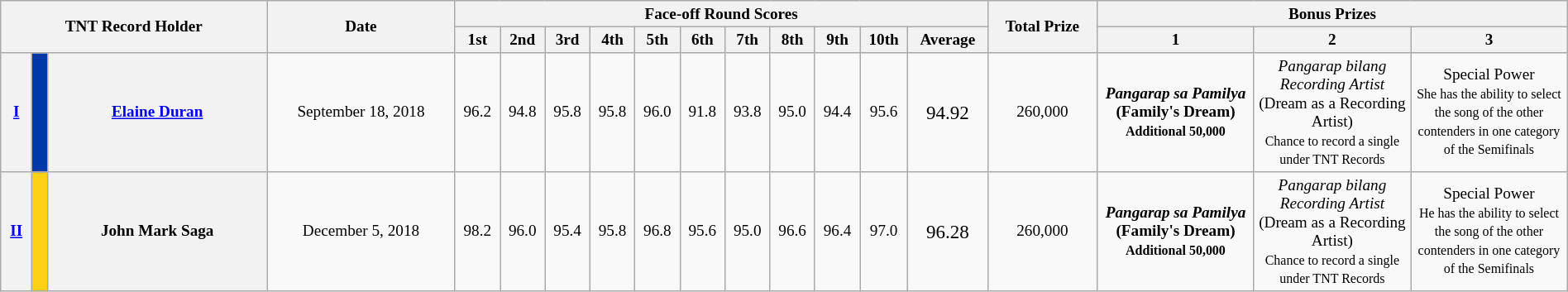<table class="wikitable" style="text-align:center; font-size:80%; width:100%;">
<tr>
<th width="17%" colspan="3" rowspan="2">TNT Record Holder</th>
<th width="12%" rowspan="2">Date</th>
<th width="34%" colspan="11">Face-off Round Scores</th>
<th width="7%" rowspan="2">Total Prize</th>
<th width="30%" colspan="3">Bonus Prizes</th>
</tr>
<tr>
<th>1st</th>
<th>2nd</th>
<th>3rd</th>
<th>4th</th>
<th>5th</th>
<th>6th</th>
<th>7th</th>
<th>8th</th>
<th>9th</th>
<th>10th</th>
<th>Average</th>
<th>1</th>
<th>2</th>
<th>3</th>
</tr>
<tr>
<th width="02%"><a href='#'>I</a></th>
<th width="01%" style="background-color:#0038A8;"></th>
<th width="14%"><a href='#'>Elaine Duran</a></th>
<td>September 18, 2018</td>
<td>96.2</td>
<td>94.8</td>
<td>95.8</td>
<td>95.8</td>
<td>96.0</td>
<td>91.8</td>
<td>93.8</td>
<td>95.0</td>
<td>94.4</td>
<td>95.6</td>
<td><big>94.92</big></td>
<td>260,000</td>
<td><strong><em>Pangarap sa Pamilya</em></strong> <strong>(Family's Dream)</strong><br><strong><small>Additional 50,000</small></strong></td>
<td width="10%"><em>Pangarap bilang Recording Artist</em> (Dream as a Recording Artist)<br><small>Chance to record a single under TNT Records</small></td>
<td width="10%">Special Power<br><small>She has the ability to select the song of the other contenders in one category of the Semifinals</small></td>
</tr>
<tr>
<th><a href='#'>II</a></th>
<th style="background-color:#FCD116;"></th>
<th>John Mark Saga</th>
<td>December 5, 2018</td>
<td>98.2</td>
<td>96.0</td>
<td>95.4</td>
<td>95.8</td>
<td>96.8</td>
<td>95.6</td>
<td>95.0</td>
<td>96.6</td>
<td>96.4</td>
<td>97.0</td>
<td><big>96.28</big></td>
<td>260,000</td>
<td><strong><em>Pangarap sa Pamilya</em></strong> <strong>(Family's Dream)</strong><br><strong><small>Additional 50,000</small></strong></td>
<td><em>Pangarap bilang Recording Artist</em> (Dream as a Recording Artist)<br><small>Chance to record a single under TNT Records</small></td>
<td>Special Power<br><small>He has the ability to select the song of the other contenders in one category of the Semifinals</small></td>
</tr>
</table>
